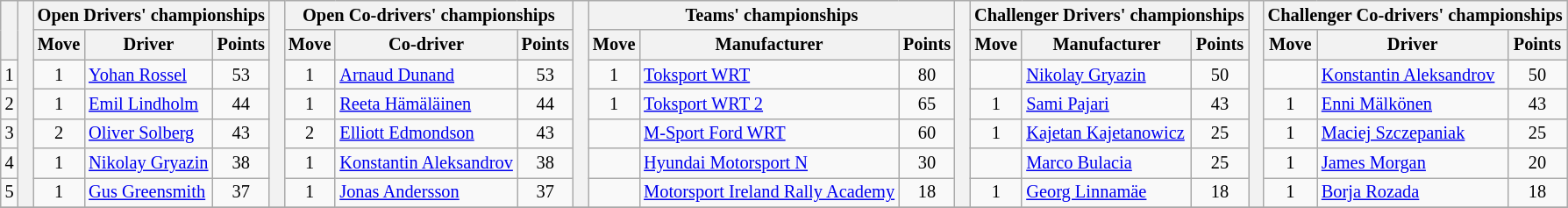<table class="wikitable" style="font-size:85%;">
<tr>
<th rowspan="2"></th>
<th rowspan="7" style="width:5px;"></th>
<th colspan="3" nowrap>Open Drivers' championships</th>
<th rowspan="7" style="width:5px;"></th>
<th colspan="3" nowrap>Open Co-drivers' championships</th>
<th rowspan="7" style="width:5px;"></th>
<th colspan="3" nowrap>Teams' championships</th>
<th rowspan="7" style="width:5px;"></th>
<th colspan="3" nowrap>Challenger Drivers' championships</th>
<th rowspan="7" style="width:5px;"></th>
<th colspan="3" nowrap>Challenger Co-drivers' championships</th>
</tr>
<tr>
<th>Move</th>
<th>Driver</th>
<th>Points</th>
<th>Move</th>
<th>Co-driver</th>
<th>Points</th>
<th>Move</th>
<th>Manufacturer</th>
<th>Points</th>
<th>Move</th>
<th>Manufacturer</th>
<th>Points</th>
<th>Move</th>
<th>Driver</th>
<th>Points</th>
</tr>
<tr>
<td align="center">1</td>
<td align="center"> 1</td>
<td><a href='#'>Yohan Rossel</a></td>
<td align="center">53</td>
<td align="center"> 1</td>
<td><a href='#'>Arnaud Dunand</a></td>
<td align="center">53</td>
<td align="center"> 1</td>
<td><a href='#'>Toksport WRT</a></td>
<td align="center">80</td>
<td align="center"></td>
<td><a href='#'>Nikolay Gryazin</a></td>
<td align="center">50</td>
<td align="center"></td>
<td><a href='#'>Konstantin Aleksandrov</a></td>
<td align="center">50</td>
</tr>
<tr>
<td align="center">2</td>
<td align="center"> 1</td>
<td><a href='#'>Emil Lindholm</a></td>
<td align="center">44</td>
<td align="center"> 1</td>
<td><a href='#'>Reeta Hämäläinen</a></td>
<td align="center">44</td>
<td align="center"> 1</td>
<td><a href='#'>Toksport WRT 2</a></td>
<td align="center">65</td>
<td align="center"> 1</td>
<td><a href='#'>Sami Pajari</a></td>
<td align="center">43</td>
<td align="center"> 1</td>
<td><a href='#'>Enni Mälkönen</a></td>
<td align="center">43</td>
</tr>
<tr>
<td align="center">3</td>
<td align="center"> 2</td>
<td><a href='#'>Oliver Solberg</a></td>
<td align="center">43</td>
<td align="center"> 2</td>
<td><a href='#'>Elliott Edmondson</a></td>
<td align="center">43</td>
<td align="center"></td>
<td><a href='#'>M-Sport Ford WRT</a></td>
<td align="center">60</td>
<td align="center"> 1</td>
<td><a href='#'>Kajetan Kajetanowicz</a></td>
<td align="center">25</td>
<td align="center"> 1</td>
<td><a href='#'>Maciej Szczepaniak</a></td>
<td align="center">25</td>
</tr>
<tr>
<td align="center">4</td>
<td align="center"> 1</td>
<td><a href='#'>Nikolay Gryazin</a></td>
<td align="center">38</td>
<td align="center"> 1</td>
<td><a href='#'>Konstantin Aleksandrov</a></td>
<td align="center">38</td>
<td align="center"></td>
<td><a href='#'>Hyundai Motorsport N</a></td>
<td align="center">30</td>
<td align="center"></td>
<td><a href='#'>Marco Bulacia</a></td>
<td align="center">25</td>
<td align="center"> 1</td>
<td><a href='#'>James Morgan</a></td>
<td align="center">20</td>
</tr>
<tr>
<td align="center">5</td>
<td align="center"> 1</td>
<td><a href='#'>Gus Greensmith</a></td>
<td align="center">37</td>
<td align="center"> 1</td>
<td><a href='#'>Jonas Andersson</a></td>
<td align="center">37</td>
<td align="center"></td>
<td><a href='#'>Motorsport Ireland Rally Academy</a></td>
<td align="center">18</td>
<td align="center"> 1</td>
<td><a href='#'>Georg Linnamäe</a></td>
<td align="center">18</td>
<td align="center"> 1</td>
<td><a href='#'>Borja Rozada</a></td>
<td align="center">18</td>
</tr>
<tr>
</tr>
</table>
